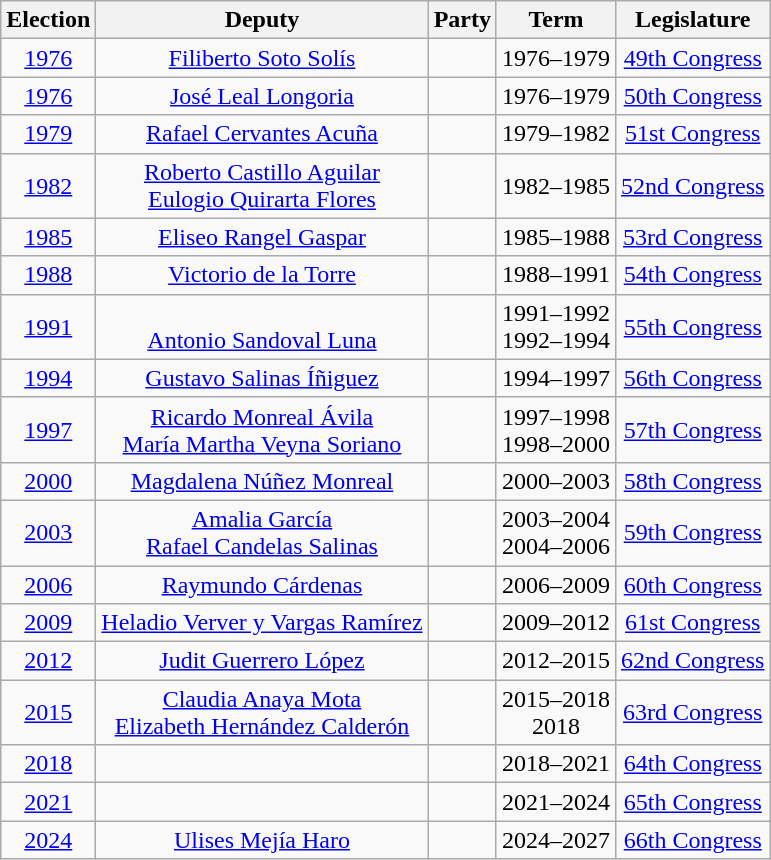<table class="wikitable" style="text-align: center">
<tr>
<th>Election</th>
<th>Deputy</th>
<th>Party</th>
<th>Term</th>
<th>Legislature</th>
</tr>
<tr>
<td><a href='#'>1976</a></td>
<td><a href='#'>Filiberto Soto Solís</a></td>
<td></td>
<td>1976–1979</td>
<td><a href='#'>49th Congress</a></td>
</tr>
<tr>
<td><a href='#'>1976</a></td>
<td><a href='#'>José Leal Longoria</a></td>
<td></td>
<td>1976–1979</td>
<td><a href='#'>50th Congress</a></td>
</tr>
<tr>
<td><a href='#'>1979</a></td>
<td><a href='#'>Rafael Cervantes Acuña</a></td>
<td></td>
<td>1979–1982</td>
<td><a href='#'>51st Congress</a></td>
</tr>
<tr>
<td><a href='#'>1982</a></td>
<td><a href='#'>Roberto Castillo Aguilar</a><br><a href='#'>Eulogio Quirarta Flores</a></td>
<td></td>
<td>1982–1985</td>
<td><a href='#'>52nd Congress</a></td>
</tr>
<tr>
<td><a href='#'>1985</a></td>
<td><a href='#'>Eliseo Rangel Gaspar</a></td>
<td></td>
<td>1985–1988</td>
<td><a href='#'>53rd Congress</a></td>
</tr>
<tr>
<td><a href='#'>1988</a></td>
<td><a href='#'>Victorio de la Torre</a></td>
<td></td>
<td>1988–1991</td>
<td><a href='#'>54th Congress</a></td>
</tr>
<tr>
<td><a href='#'>1991</a></td>
<td><br><a href='#'>Antonio Sandoval Luna</a></td>
<td></td>
<td>1991–1992<br>1992–1994</td>
<td><a href='#'>55th Congress</a></td>
</tr>
<tr>
<td><a href='#'>1994</a></td>
<td><a href='#'>Gustavo Salinas Íñiguez</a></td>
<td></td>
<td>1994–1997</td>
<td><a href='#'>56th Congress</a></td>
</tr>
<tr>
<td><a href='#'>1997</a></td>
<td><a href='#'>Ricardo Monreal Ávila</a><br><a href='#'>María Martha Veyna Soriano</a></td>
<td><br></td>
<td>1997–1998<br>1998–2000</td>
<td><a href='#'>57th Congress</a></td>
</tr>
<tr>
<td><a href='#'>2000</a></td>
<td><a href='#'>Magdalena Núñez Monreal</a></td>
<td></td>
<td>2000–2003</td>
<td><a href='#'>58th Congress</a></td>
</tr>
<tr>
<td><a href='#'>2003</a></td>
<td><a href='#'>Amalia García</a><br><a href='#'>Rafael Candelas Salinas</a></td>
<td><br></td>
<td>2003–2004<br>2004–2006</td>
<td><a href='#'>59th Congress</a></td>
</tr>
<tr>
<td><a href='#'>2006</a></td>
<td><a href='#'>Raymundo Cárdenas</a></td>
<td></td>
<td>2006–2009</td>
<td><a href='#'>60th Congress</a></td>
</tr>
<tr>
<td><a href='#'>2009</a></td>
<td><a href='#'>Heladio Verver y Vargas Ramírez</a></td>
<td></td>
<td>2009–2012</td>
<td><a href='#'>61st Congress</a></td>
</tr>
<tr>
<td><a href='#'>2012</a></td>
<td><a href='#'>Judit Guerrero López</a></td>
<td></td>
<td>2012–2015</td>
<td><a href='#'>62nd Congress</a></td>
</tr>
<tr>
<td><a href='#'>2015</a></td>
<td><a href='#'>Claudia Anaya Mota</a> <br><a href='#'>Elizabeth Hernández Calderón</a></td>
<td><br></td>
<td>2015–2018<br>2018</td>
<td><a href='#'>63rd Congress</a></td>
</tr>
<tr>
<td><a href='#'>2018</a></td>
<td></td>
<td></td>
<td>2018–2021</td>
<td><a href='#'>64th Congress</a></td>
</tr>
<tr>
<td><a href='#'>2021</a></td>
<td></td>
<td></td>
<td>2021–2024</td>
<td><a href='#'>65th Congress</a></td>
</tr>
<tr>
<td><a href='#'>2024</a></td>
<td><a href='#'>Ulises Mejía Haro</a></td>
<td></td>
<td>2024–2027</td>
<td><a href='#'>66th Congress</a></td>
</tr>
</table>
